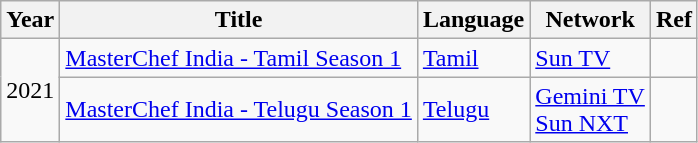<table class="wikitable">
<tr>
<th>Year</th>
<th>Title</th>
<th>Language</th>
<th>Network</th>
<th>Ref</th>
</tr>
<tr>
<td rowspan="2">2021</td>
<td><a href='#'>MasterChef India - Tamil Season 1</a></td>
<td><a href='#'>Tamil</a></td>
<td><a href='#'>Sun TV</a></td>
<td></td>
</tr>
<tr>
<td><a href='#'>MasterChef India - Telugu Season 1</a></td>
<td><a href='#'>Telugu</a></td>
<td><a href='#'>Gemini TV</a><br><a href='#'>Sun NXT</a></td>
<td></td>
</tr>
</table>
